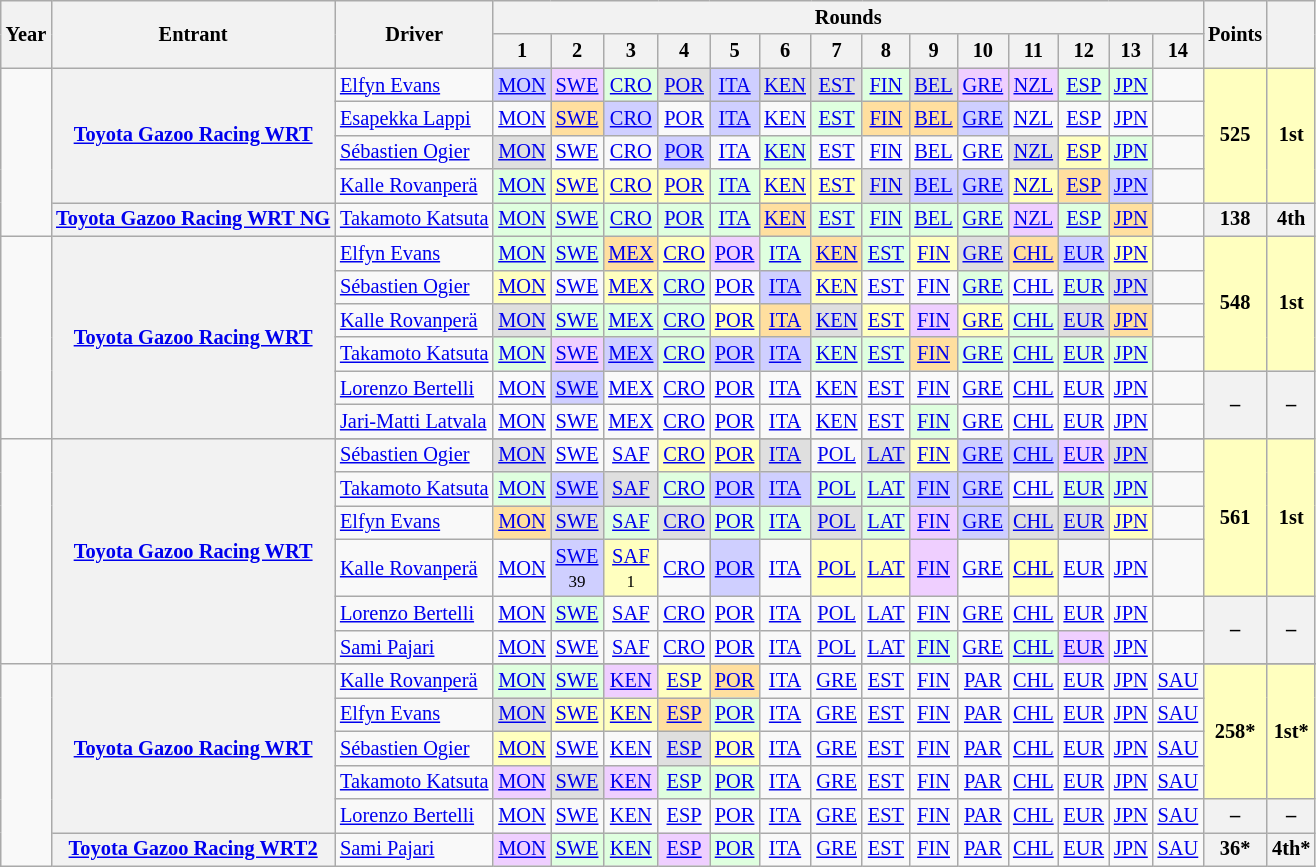<table class="wikitable" style="text-align:center; font-size:85%">
<tr>
<th rowspan="2">Year</th>
<th rowspan="2">Entrant</th>
<th rowspan="2">Driver</th>
<th colspan="14">Rounds</th>
<th rowspan="2">Points</th>
<th rowspan="2"></th>
</tr>
<tr>
<th>1</th>
<th>2</th>
<th>3</th>
<th>4</th>
<th>5</th>
<th>6</th>
<th>7</th>
<th>8</th>
<th>9</th>
<th>10</th>
<th>11</th>
<th>12</th>
<th>13</th>
<th>14</th>
</tr>
<tr>
<td rowspan="5"></td>
<th rowspan="4"><a href='#'>Toyota Gazoo Racing WRT</a></th>
<td align="left"> <a href='#'>Elfyn Evans</a></td>
<td style="background:#CFCFFF"><a href='#'>MON</a><br></td>
<td style="background:#EFCFFF"><a href='#'>SWE</a><br></td>
<td style="background:#DFFFDF"><a href='#'>CRO</a><br></td>
<td style="background:#DFDFDF"><a href='#'>POR</a><br></td>
<td style="background:#CFCFFF"><a href='#'>ITA</a><br></td>
<td style="background:#DFDFDF"><a href='#'>KEN</a><br></td>
<td style="background:#DFDFDF"><a href='#'>EST</a><br></td>
<td style="background:#DFFFDF"><a href='#'>FIN</a><br></td>
<td style="background:#DFDFDF"><a href='#'>BEL</a><br></td>
<td style="background:#EFCFFF"><a href='#'>GRE</a><br></td>
<td style="background:#EFCFFF"><a href='#'>NZL</a><br></td>
<td style="background:#DFFFDF"><a href='#'>ESP</a><br></td>
<td style="background:#DFFFDF"><a href='#'>JPN</a><br></td>
<td></td>
<th style="background:#FFFFBF" rowspan="4">525</th>
<th style="background:#FFFFBF" rowspan="4">1st</th>
</tr>
<tr>
<td align="left"> <a href='#'>Esapekka Lappi</a></td>
<td><a href='#'>MON</a></td>
<td style="background:#FFDF9F"><a href='#'>SWE</a><br></td>
<td style="background:#CFCFFF"><a href='#'>CRO</a><br></td>
<td><a href='#'>POR</a></td>
<td style="background:#CFCFFF"><a href='#'>ITA</a><br></td>
<td><a href='#'>KEN</a></td>
<td style="background:#DFFFDF"><a href='#'>EST</a><br></td>
<td style="background:#FFDF9F"><a href='#'>FIN</a><br></td>
<td style="background:#FFDF9F"><a href='#'>BEL</a><br></td>
<td style="background:#CFCFFF"><a href='#'>GRE</a><br></td>
<td><a href='#'>NZL</a></td>
<td><a href='#'>ESP</a></td>
<td><a href='#'>JPN</a></td>
<td></td>
</tr>
<tr>
<td align="left"> <a href='#'>Sébastien Ogier</a></td>
<td style="background:#DFDFDF"><a href='#'>MON</a><br></td>
<td><a href='#'>SWE</a></td>
<td><a href='#'>CRO</a></td>
<td style="background:#CFCFFF"><a href='#'>POR</a><br></td>
<td><a href='#'>ITA</a></td>
<td style="background:#DFFFDF"><a href='#'>KEN</a><br></td>
<td><a href='#'>EST</a></td>
<td><a href='#'>FIN</a></td>
<td><a href='#'>BEL</a></td>
<td><a href='#'>GRE</a></td>
<td style="background:#DFDFDF"><a href='#'>NZL</a><br></td>
<td style="background:#FFFFBF"><a href='#'>ESP</a><br></td>
<td style="background:#DFFFDF"><a href='#'>JPN</a><br></td>
<td></td>
</tr>
<tr>
<td align="left"> <a href='#'>Kalle Rovanperä</a></td>
<td style="background:#DFFFDF"><a href='#'>MON</a><br></td>
<td style="background:#FFFFBF"><a href='#'>SWE</a><br></td>
<td style="background:#FFFFBF"><a href='#'>CRO</a><br></td>
<td style="background:#FFFFBF"><a href='#'>POR</a><br></td>
<td style="background:#DFFFDF"><a href='#'>ITA</a><br></td>
<td style="background:#FFFFBF"><a href='#'>KEN</a><br></td>
<td style="background:#FFFFBF"><a href='#'>EST</a><br></td>
<td style="background:#DFDFDF"><a href='#'>FIN</a><br></td>
<td style="background:#CFCFFF"><a href='#'>BEL</a><br></td>
<td style="background:#CFCFFF"><a href='#'>GRE</a><br></td>
<td style="background:#FFFFBF"><a href='#'>NZL</a><br></td>
<td style="background:#FFDF9F"><a href='#'>ESP</a><br></td>
<td style="background:#CFCFFF"><a href='#'>JPN</a><br></td>
<td></td>
</tr>
<tr>
<th><a href='#'>Toyota Gazoo Racing WRT NG</a></th>
<td align="left"> <a href='#'>Takamoto Katsuta</a></td>
<td style="background:#DFFFDF"><a href='#'>MON</a><br></td>
<td style="background:#DFFFDF"><a href='#'>SWE</a><br></td>
<td style="background:#DFFFDF"><a href='#'>CRO</a><br></td>
<td style="background:#DFFFDF"><a href='#'>POR</a><br></td>
<td style="background:#DFFFDF"><a href='#'>ITA</a><br></td>
<td style="background:#FFDF9F"><a href='#'>KEN</a><br></td>
<td style="background:#DFFFDF"><a href='#'>EST</a><br></td>
<td style="background:#DFFFDF"><a href='#'>FIN</a><br></td>
<td style="background:#DFFFDF"><a href='#'>BEL</a><br></td>
<td style="background:#DFFFDF"><a href='#'>GRE</a><br></td>
<td style="background:#EFCFFF"><a href='#'>NZL</a><br></td>
<td style="background:#DFFFDF"><a href='#'>ESP</a><br></td>
<td style="background:#FFDF9F"><a href='#'>JPN</a><br></td>
<td></td>
<th>138</th>
<th>4th</th>
</tr>
<tr>
<td rowspan="6"></td>
<th rowspan="6"><a href='#'>Toyota Gazoo Racing WRT</a></th>
<td align="left"> <a href='#'>Elfyn Evans</a></td>
<td style="background:#DFFFDF"><a href='#'>MON</a><br></td>
<td style="background:#DFFFDF"><a href='#'>SWE</a><br></td>
<td style="background:#FFDF9F"><a href='#'>MEX</a><br></td>
<td style="background:#FFFFBF"><a href='#'>CRO</a><br></td>
<td style="background:#EFCFFF"><a href='#'>POR</a><br></td>
<td style="background:#DFFFDF"><a href='#'>ITA</a><br></td>
<td style="background:#FFDF9F"><a href='#'>KEN</a><br></td>
<td style="background:#DFFFDF"><a href='#'>EST</a><br></td>
<td style="background:#FFFFBF"><a href='#'>FIN</a><br></td>
<td style="background:#DFDFDF"><a href='#'>GRE</a><br></td>
<td style="background:#FFDF9F;"><a href='#'>CHL</a><br></td>
<td style="background:#CFCFFF;"><a href='#'>EUR</a><br></td>
<td style="background:#FFFFBF;"><a href='#'>JPN</a><br></td>
<td></td>
<th style="background:#FFFFBF" rowspan="4">548</th>
<th style="background:#FFFFBF" rowspan="4">1st</th>
</tr>
<tr>
<td align="left"> <a href='#'>Sébastien Ogier</a></td>
<td style="background:#FFFFBF"><a href='#'>MON</a><br></td>
<td><a href='#'>SWE</a></td>
<td style="background:#FFFFBF"><a href='#'>MEX</a><br></td>
<td style="background:#DFFFDF"><a href='#'>CRO</a><br></td>
<td><a href='#'>POR</a></td>
<td style="background:#CFCFFF"><a href='#'>ITA</a><br></td>
<td style="background:#FFFFBF"><a href='#'>KEN</a><br></td>
<td><a href='#'>EST</a></td>
<td><a href='#'>FIN</a></td>
<td style="background:#DFFFDF"><a href='#'>GRE</a><br></td>
<td><a href='#'>CHL</a></td>
<td style="background:#DFFFDF"><a href='#'>EUR</a><br></td>
<td style="background:#DFDFDF"><a href='#'>JPN</a><br></td>
<td></td>
</tr>
<tr>
<td align="left"> <a href='#'>Kalle Rovanperä</a></td>
<td style="background:#DFDFDF"><a href='#'>MON</a><br></td>
<td style="background:#DFFFDF"><a href='#'>SWE</a><br></td>
<td style="background:#DFFFDF"><a href='#'>MEX</a><br></td>
<td style="background:#DFFFDF"><a href='#'>CRO</a><br></td>
<td style="background:#FFFFBF"><a href='#'>POR</a><br></td>
<td style="background:#FFDF9F"><a href='#'>ITA</a><br></td>
<td style="background:#DFDFDF"><a href='#'>KEN</a><br></td>
<td style="background:#FFFFBF"><a href='#'>EST</a><br></td>
<td style="background:#EFCFFF"><a href='#'>FIN</a><br></td>
<td style="background:#FFFFBF"><a href='#'>GRE</a><br></td>
<td style="background:#DFFFDF"><a href='#'>CHL</a><br></td>
<td style="background:#DFDFDF"><a href='#'>EUR</a><br></td>
<td style="background:#FFDF9F"><a href='#'>JPN</a><br></td>
<td></td>
</tr>
<tr>
<td align="left"> <a href='#'>Takamoto Katsuta</a></td>
<td style="background:#DFFFDF"><a href='#'>MON</a><br></td>
<td style="background:#EFCFFF"><a href='#'>SWE</a><br></td>
<td style="background:#CFCFFF"><a href='#'>MEX</a><br></td>
<td style="background:#DFFFDF"><a href='#'>CRO</a><br></td>
<td style="background:#CFCFFF"><a href='#'>POR</a><br></td>
<td style="background:#CFCFFF"><a href='#'>ITA</a><br></td>
<td style="background:#DFFFDF"><a href='#'>KEN</a><br></td>
<td style="background:#DFFFDF"><a href='#'>EST</a><br></td>
<td style="background:#FFDF9F"><a href='#'>FIN</a><br></td>
<td style="background:#DFFFDF"><a href='#'>GRE</a><br></td>
<td style="background:#DFFFDF"><a href='#'>CHL</a><br></td>
<td style="background:#DFFFDF"><a href='#'>EUR</a><br></td>
<td style="background:#DFFFDF"><a href='#'>JPN</a><br></td>
<td></td>
</tr>
<tr>
<td align="left"> <a href='#'>Lorenzo Bertelli</a></td>
<td><a href='#'>MON</a></td>
<td style="background:#CFCFFF"><a href='#'>SWE</a><br></td>
<td><a href='#'>MEX</a></td>
<td><a href='#'>CRO</a></td>
<td><a href='#'>POR</a></td>
<td><a href='#'>ITA</a></td>
<td><a href='#'>KEN</a></td>
<td><a href='#'>EST</a></td>
<td><a href='#'>FIN</a></td>
<td><a href='#'>GRE</a></td>
<td><a href='#'>CHL</a></td>
<td><a href='#'>EUR</a></td>
<td><a href='#'>JPN</a></td>
<td></td>
<th rowspan="3">–</th>
<th rowspan="3">–</th>
</tr>
<tr>
<td align="left"> <a href='#'>Jari-Matti Latvala</a></td>
<td><a href='#'>MON</a></td>
<td><a href='#'>SWE</a></td>
<td><a href='#'>MEX</a></td>
<td><a href='#'>CRO</a></td>
<td><a href='#'>POR</a></td>
<td><a href='#'>ITA</a></td>
<td><a href='#'>KEN</a></td>
<td><a href='#'>EST</a></td>
<td style="background:#DFFFDF"><a href='#'>FIN</a><br></td>
<td><a href='#'>GRE</a></td>
<td><a href='#'>CHL</a></td>
<td><a href='#'>EUR</a></td>
<td><a href='#'>JPN</a></td>
<td></td>
</tr>
<tr>
<td rowspan="7"></td>
<th rowspan="7"><a href='#'>Toyota Gazoo Racing WRT</a></th>
</tr>
<tr>
<td align="left"> <a href='#'>Sébastien Ogier</a></td>
<td style="background:#DFDFDF;"><a href='#'>MON</a><br></td>
<td><a href='#'>SWE</a></td>
<td><a href='#'>SAF</a></td>
<td style="background:#FFFFBF;"><a href='#'>CRO</a><br></td>
<td style="background:#FFFFBF;"><a href='#'>POR</a><br></td>
<td style="background:#DFDFDF;"><a href='#'>ITA</a><br></td>
<td style="background:#;"><a href='#'>POL</a><br></td>
<td style="background:#DFDFDF;"><a href='#'>LAT</a><br></td>
<td style="background:#FFFFBF;"><a href='#'>FIN</a><br></td>
<td style="background:#CFCFFF;"><a href='#'>GRE</a><br></td>
<td style="background:#CFCFFF;"><a href='#'>CHL</a><br></td>
<td style="background:#EFCFFF;"><a href='#'>EUR</a><br></td>
<td style="background:#DFDFDF;"><a href='#'>JPN</a><br></td>
<td></td>
<th rowspan="4" style="background:#FFFFBF;">561</th>
<th rowspan="4" style="background:#FFFFBF;">1st</th>
</tr>
<tr>
<td align="left"> <a href='#'>Takamoto Katsuta</a></td>
<td style="background:#DFFFDF;"><a href='#'>MON</a><br></td>
<td style="background:#CFCFFF"><a href='#'>SWE</a><br></td>
<td style="background:#DFDFDF;"><a href='#'>SAF</a><br></td>
<td style="background:#DFFFDF;"><a href='#'>CRO</a><br></td>
<td style="background:#CFCFFF;"><a href='#'>POR</a><br></td>
<td style="background:#CFCFFF;"><a href='#'>ITA</a><br></td>
<td style="background:#DFFFDF;"><a href='#'>POL</a><br></td>
<td style="background:#DFFFDF;"><a href='#'>LAT</a><br></td>
<td style="background:#CFCFFF;"><a href='#'>FIN</a><br></td>
<td style="background:#CFCFFF;"><a href='#'>GRE</a><br></td>
<td style="background:#;"><a href='#'>CHL</a><br></td>
<td style="background:#DFFFDF;"><a href='#'>EUR</a><br></td>
<td style="background:#DFFFDF;"><a href='#'>JPN</a><br></td>
<td></td>
</tr>
<tr>
<td align="left"> <a href='#'>Elfyn Evans</a></td>
<td style="background:#FFDF9F"><a href='#'>MON</a><br></td>
<td style="background:#DFDFDF;"><a href='#'>SWE</a><br></td>
<td style="background:#DFFFDF;"><a href='#'>SAF</a><br></td>
<td style="background:#DFDFDF;"><a href='#'>CRO</a><br></td>
<td style="background:#DFFFDF"><a href='#'>POR</a><br></td>
<td style="background:#DFFFDF"><a href='#'>ITA</a><br></td>
<td style="background:#DFDFDF"><a href='#'>POL</a><br></td>
<td style="background:#DFFFDF"><a href='#'>LAT</a><br></td>
<td style="background:#EFCFFF"><a href='#'>FIN</a><br></td>
<td style="background:#CFCFFF"><a href='#'>GRE</a><br></td>
<td style="background:#DFDFDF"><a href='#'>CHL</a><br></td>
<td style="background:#DFDFDF"><a href='#'>EUR</a><br></td>
<td style="background:#FFFFBF"><a href='#'>JPN</a><br></td>
<td></td>
</tr>
<tr>
<td align="left"> <a href='#'>Kalle Rovanperä</a></td>
<td><a href='#'>MON</a></td>
<td style="background:#cfcfff"><a href='#'>SWE</a><br><small>39</small></td>
<td style="background:#FFFFBF;"><a href='#'>SAF</a><br><small>1</small></td>
<td><a href='#'>CRO</a></td>
<td style="background:#CFCFFF"><a href='#'>POR</a><br></td>
<td><a href='#'>ITA</a></td>
<td style="background:#FFFFBF"><a href='#'>POL</a><br></td>
<td style="background:#FFFFBF"><a href='#'>LAT</a><br></td>
<td style="background:#EFCFFF"><a href='#'>FIN</a><br></td>
<td><a href='#'>GRE</a></td>
<td style="background:#FFFFBF"><a href='#'>CHL</a><br></td>
<td><a href='#'>EUR</a></td>
<td><a href='#'>JPN</a></td>
<td></td>
</tr>
<tr>
<td align="left"> <a href='#'>Lorenzo Bertelli</a></td>
<td><a href='#'>MON</a></td>
<td style="background:#DFFFDF"><a href='#'>SWE</a><br></td>
<td><a href='#'>SAF</a></td>
<td><a href='#'>CRO</a></td>
<td><a href='#'>POR</a></td>
<td><a href='#'>ITA</a></td>
<td><a href='#'>POL</a></td>
<td><a href='#'>LAT</a></td>
<td><a href='#'>FIN</a></td>
<td><a href='#'>GRE</a></td>
<td><a href='#'>CHL</a></td>
<td><a href='#'>EUR</a></td>
<td><a href='#'>JPN</a></td>
<td></td>
<th rowspan="2">–</th>
<th rowspan="2">–</th>
</tr>
<tr>
<td align="left"> <a href='#'>Sami Pajari</a></td>
<td><a href='#'>MON</a></td>
<td><a href='#'>SWE</a></td>
<td><a href='#'>SAF</a></td>
<td><a href='#'>CRO</a></td>
<td><a href='#'>POR</a></td>
<td><a href='#'>ITA</a></td>
<td><a href='#'>POL</a></td>
<td><a href='#'>LAT</a></td>
<td style="background:#DFFFDF"><a href='#'>FIN</a><br></td>
<td><a href='#'>GRE</a></td>
<td style="background:#DFFFDF"><a href='#'>CHL</a><br></td>
<td style="background:#EFCFFF"><a href='#'>EUR</a><br></td>
<td><a href='#'>JPN</a></td>
<td></td>
</tr>
<tr>
<td rowspan="7"></td>
<th rowspan="6"><a href='#'>Toyota Gazoo Racing WRT</a></th>
</tr>
<tr>
<td align="left"> <a href='#'>Kalle Rovanperä</a></td>
<td style="background:#DFFFDF"><a href='#'>MON</a><br></td>
<td style="background:#DFFFDF"><a href='#'>SWE</a><br></td>
<td style="background:#EFCFFF"><a href='#'>KEN</a><br></td>
<td style="background:#FFFFBF"><a href='#'>ESP</a><br></td>
<td style="background:#FFDF9F"><a href='#'>POR</a><br></td>
<td><a href='#'>ITA</a></td>
<td><a href='#'>GRE</a></td>
<td><a href='#'>EST</a></td>
<td><a href='#'>FIN</a></td>
<td><a href='#'>PAR</a></td>
<td><a href='#'>CHL</a></td>
<td><a href='#'>EUR</a></td>
<td><a href='#'>JPN</a></td>
<td><a href='#'>SAU</a></td>
<th rowspan="4" style="background:#FFFFBF;">258*</th>
<th rowspan="4" style="background:#FFFFBF;">1st*</th>
</tr>
<tr>
<td align="left"> <a href='#'>Elfyn Evans</a></td>
<td style="background:#DFDFDF"><a href='#'>MON</a><br></td>
<td style="background:#FFFFBF"><a href='#'>SWE</a><br></td>
<td style="background:#FFFFBF"><a href='#'>KEN</a><br></td>
<td style="background:#FFDF9F"><a href='#'>ESP</a><br></td>
<td style="background:#DFFFDF"><a href='#'>POR</a><br></td>
<td><a href='#'>ITA</a></td>
<td><a href='#'>GRE</a></td>
<td><a href='#'>EST</a></td>
<td><a href='#'>FIN</a></td>
<td><a href='#'>PAR</a></td>
<td><a href='#'>CHL</a></td>
<td><a href='#'>EUR</a></td>
<td><a href='#'>JPN</a></td>
<td><a href='#'>SAU</a></td>
</tr>
<tr>
<td align="left"> <a href='#'>Sébastien Ogier</a></td>
<td style="background:#FFFFBF"><a href='#'>MON</a><br></td>
<td><a href='#'>SWE</a></td>
<td><a href='#'>KEN</a></td>
<td style="background:#DFDFDF"><a href='#'>ESP</a><br></td>
<td style="background:#FFFFBF"><a href='#'>POR</a><br></td>
<td><a href='#'>ITA</a></td>
<td><a href='#'>GRE</a></td>
<td><a href='#'>EST</a></td>
<td><a href='#'>FIN</a></td>
<td><a href='#'>PAR</a></td>
<td><a href='#'>CHL</a></td>
<td><a href='#'>EUR</a></td>
<td><a href='#'>JPN</a></td>
<td><a href='#'>SAU</a></td>
</tr>
<tr>
<td align="left"> <a href='#'>Takamoto Katsuta</a></td>
<td style="background:#EFCFFF"><a href='#'>MON</a><br></td>
<td style="background:#DFDFDF"><a href='#'>SWE</a><br></td>
<td style="background:#EFCFFF"><a href='#'>KEN</a><br></td>
<td style="background:#DFFFDF"><a href='#'>ESP</a><br></td>
<td style="background:#DFFFDF"><a href='#'>POR</a><br></td>
<td><a href='#'>ITA</a></td>
<td><a href='#'>GRE</a></td>
<td><a href='#'>EST</a></td>
<td><a href='#'>FIN</a></td>
<td><a href='#'>PAR</a></td>
<td><a href='#'>CHL</a></td>
<td><a href='#'>EUR</a></td>
<td><a href='#'>JPN</a></td>
<td><a href='#'>SAU</a></td>
</tr>
<tr>
<td align="left"> <a href='#'>Lorenzo Bertelli</a></td>
<td><a href='#'>MON</a></td>
<td style="background:#;"><a href='#'>SWE</a><br></td>
<td><a href='#'>KEN</a></td>
<td><a href='#'>ESP</a></td>
<td><a href='#'>POR</a></td>
<td><a href='#'>ITA</a></td>
<td><a href='#'>GRE</a></td>
<td><a href='#'>EST</a></td>
<td><a href='#'>FIN</a></td>
<td><a href='#'>PAR</a></td>
<td><a href='#'>CHL</a></td>
<td><a href='#'>EUR</a></td>
<td><a href='#'>JPN</a></td>
<td><a href='#'>SAU</a></td>
<th>–</th>
<th>–</th>
</tr>
<tr>
<th><a href='#'>Toyota Gazoo Racing WRT2</a></th>
<td align="left"> <a href='#'>Sami Pajari</a></td>
<td style="background:#EFCFFF"><a href='#'>MON</a><br></td>
<td style="background:#DFFFDF"><a href='#'>SWE</a><br></td>
<td style="background:#DFFFDF"><a href='#'>KEN</a><br></td>
<td style="background:#EFCFFF"><a href='#'>ESP</a><br></td>
<td style="background:#DFFFDF"><a href='#'>POR</a><br></td>
<td><a href='#'>ITA</a></td>
<td><a href='#'>GRE</a></td>
<td><a href='#'>EST</a></td>
<td><a href='#'>FIN</a></td>
<td><a href='#'>PAR</a></td>
<td><a href='#'>CHL</a></td>
<td><a href='#'>EUR</a></td>
<td><a href='#'>JPN</a></td>
<td><a href='#'>SAU</a></td>
<th>36*</th>
<th>4th*</th>
</tr>
</table>
